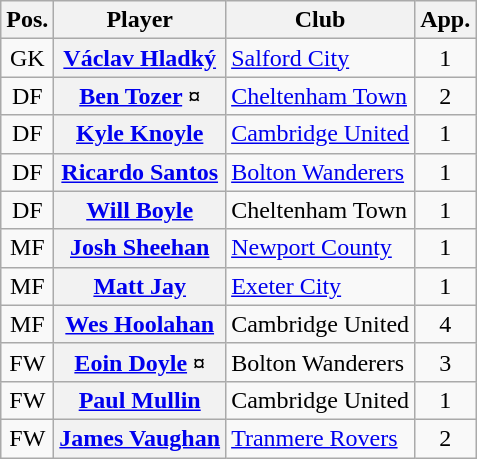<table class="wikitable plainrowheaders" style="text-align: left">
<tr>
<th scope="col">Pos.</th>
<th scope="col">Player</th>
<th scope="col">Club</th>
<th scope="col">App.</th>
</tr>
<tr>
<td style="text-align:center">GK</td>
<th scope="row"><a href='#'>Václav Hladký</a></th>
<td><a href='#'>Salford City</a></td>
<td style="text-align:center">1</td>
</tr>
<tr>
<td style="text-align:center">DF</td>
<th scope="row"><a href='#'>Ben Tozer</a> ¤</th>
<td><a href='#'>Cheltenham Town</a></td>
<td style="text-align:center">2</td>
</tr>
<tr>
<td style="text-align:center">DF</td>
<th scope="row"><a href='#'>Kyle Knoyle</a></th>
<td><a href='#'>Cambridge United</a></td>
<td style="text-align:center">1</td>
</tr>
<tr>
<td style="text-align:center">DF</td>
<th scope="row"><a href='#'>Ricardo Santos</a></th>
<td><a href='#'>Bolton Wanderers</a></td>
<td style="text-align:center">1</td>
</tr>
<tr>
<td style="text-align:center">DF</td>
<th scope="row"><a href='#'>Will Boyle</a></th>
<td>Cheltenham Town</td>
<td style="text-align:center">1</td>
</tr>
<tr>
<td style="text-align:center">MF</td>
<th scope="row"><a href='#'>Josh Sheehan</a></th>
<td><a href='#'>Newport County</a></td>
<td style="text-align:center">1</td>
</tr>
<tr>
<td style="text-align:center">MF</td>
<th scope="row"><a href='#'>Matt Jay</a></th>
<td><a href='#'>Exeter City</a></td>
<td style="text-align:center">1</td>
</tr>
<tr>
<td style="text-align:center">MF</td>
<th scope="row"><a href='#'>Wes Hoolahan</a></th>
<td>Cambridge United</td>
<td style="text-align:center">4</td>
</tr>
<tr>
<td style="text-align:center">FW</td>
<th scope="row"><a href='#'>Eoin Doyle</a> ¤</th>
<td>Bolton Wanderers</td>
<td style="text-align:center">3</td>
</tr>
<tr>
<td style="text-align:center">FW</td>
<th scope="row"><a href='#'>Paul Mullin</a></th>
<td>Cambridge United</td>
<td style="text-align:center">1</td>
</tr>
<tr>
<td style="text-align:center">FW</td>
<th scope="row"><a href='#'>James Vaughan</a></th>
<td><a href='#'>Tranmere Rovers</a></td>
<td style="text-align:center">2</td>
</tr>
</table>
